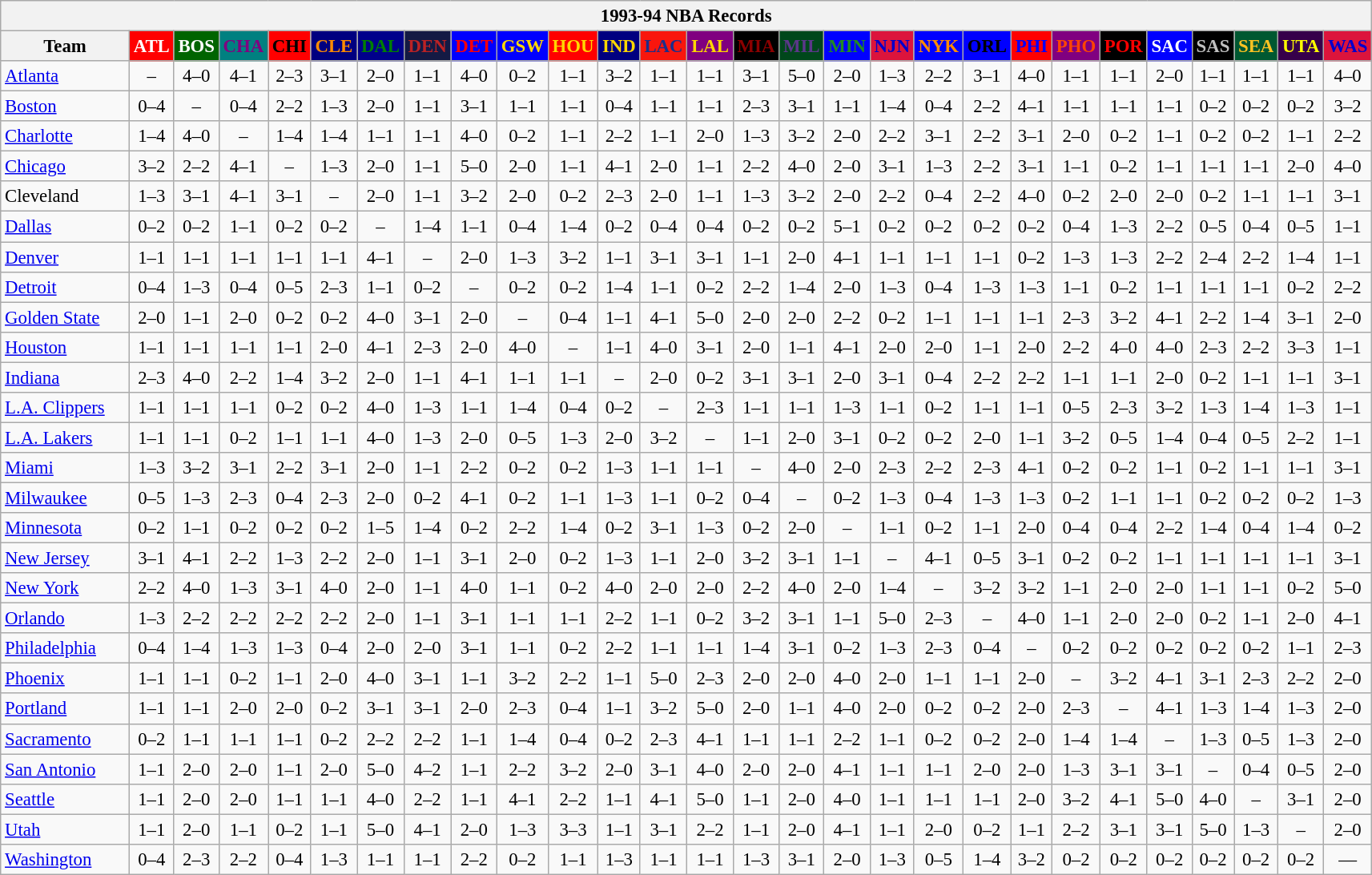<table class="wikitable" style="font-size:95%; text-align:center;">
<tr>
<th colspan=28>1993-94 NBA Records</th>
</tr>
<tr>
<th width=100>Team</th>
<th style="background:#FF0000;color:#FFFFFF;width=35">ATL</th>
<th style="background:#006400;color:#FFFFFF;width=35">BOS</th>
<th style="background:#008080;color:#800080;width=35">CHA</th>
<th style="background:#FF0000;color:#000000;width=35">CHI</th>
<th style="background:#000080;color:#FF8C00;width=35">CLE</th>
<th style="background:#00008B;color:#008000;width=35">DAL</th>
<th style="background:#141A44;color:#BC2224;width=35">DEN</th>
<th style="background:#0000FF;color:#FF0000;width=35">DET</th>
<th style="background:#0000FF;color:#FFD700;width=35">GSW</th>
<th style="background:#FF0000;color:#FFD700;width=35">HOU</th>
<th style="background:#000080;color:#FFD700;width=35">IND</th>
<th style="background:#F9160D;color:#1A2E8B;width=35">LAC</th>
<th style="background:#800080;color:#FFD700;width=35">LAL</th>
<th style="background:#000000;color:#8B0000;width=35">MIA</th>
<th style="background:#00471B;color:#5C378A;width=35">MIL</th>
<th style="background:#0000FF;color:#228B22;width=35">MIN</th>
<th style="background:#DC143C;color:#0000CD;width=35">NJN</th>
<th style="background:#0000FF;color:#FF8C00;width=35">NYK</th>
<th style="background:#0000FF;color:#000000;width=35">ORL</th>
<th style="background:#FF0000;color:#0000FF;width=35">PHI</th>
<th style="background:#800080;color:#FF4500;width=35">PHO</th>
<th style="background:#000000;color:#FF0000;width=35">POR</th>
<th style="background:#0000FF;color:#FFFFFF;width=35">SAC</th>
<th style="background:#000000;color:#C0C0C0;width=35">SAS</th>
<th style="background:#005831;color:#FFC322;width=35">SEA</th>
<th style="background:#36004A;color:#FFFF00;width=35">UTA</th>
<th style="background:#DC143C;color:#0000CD;width=35">WAS</th>
</tr>
<tr>
<td style="text-align:left;"><a href='#'>Atlanta</a></td>
<td>–</td>
<td>4–0</td>
<td>4–1</td>
<td>2–3</td>
<td>3–1</td>
<td>2–0</td>
<td>1–1</td>
<td>4–0</td>
<td>0–2</td>
<td>1–1</td>
<td>3–2</td>
<td>1–1</td>
<td>1–1</td>
<td>3–1</td>
<td>5–0</td>
<td>2–0</td>
<td>1–3</td>
<td>2–2</td>
<td>3–1</td>
<td>4–0</td>
<td>1–1</td>
<td>1–1</td>
<td>2–0</td>
<td>1–1</td>
<td>1–1</td>
<td>1–1</td>
<td>4–0</td>
</tr>
<tr>
<td style="text-align:left;"><a href='#'>Boston</a></td>
<td>0–4</td>
<td>–</td>
<td>0–4</td>
<td>2–2</td>
<td>1–3</td>
<td>2–0</td>
<td>1–1</td>
<td>3–1</td>
<td>1–1</td>
<td>1–1</td>
<td>0–4</td>
<td>1–1</td>
<td>1–1</td>
<td>2–3</td>
<td>3–1</td>
<td>1–1</td>
<td>1–4</td>
<td>0–4</td>
<td>2–2</td>
<td>4–1</td>
<td>1–1</td>
<td>1–1</td>
<td>1–1</td>
<td>0–2</td>
<td>0–2</td>
<td>0–2</td>
<td>3–2</td>
</tr>
<tr>
<td style="text-align:left;"><a href='#'>Charlotte</a></td>
<td>1–4</td>
<td>4–0</td>
<td>–</td>
<td>1–4</td>
<td>1–4</td>
<td>1–1</td>
<td>1–1</td>
<td>4–0</td>
<td>0–2</td>
<td>1–1</td>
<td>2–2</td>
<td>1–1</td>
<td>2–0</td>
<td>1–3</td>
<td>3–2</td>
<td>2–0</td>
<td>2–2</td>
<td>3–1</td>
<td>2–2</td>
<td>3–1</td>
<td>2–0</td>
<td>0–2</td>
<td>1–1</td>
<td>0–2</td>
<td>0–2</td>
<td>1–1</td>
<td>2–2</td>
</tr>
<tr>
<td style="text-align:left;"><a href='#'>Chicago</a></td>
<td>3–2</td>
<td>2–2</td>
<td>4–1</td>
<td>–</td>
<td>1–3</td>
<td>2–0</td>
<td>1–1</td>
<td>5–0</td>
<td>2–0</td>
<td>1–1</td>
<td>4–1</td>
<td>2–0</td>
<td>1–1</td>
<td>2–2</td>
<td>4–0</td>
<td>2–0</td>
<td>3–1</td>
<td>1–3</td>
<td>2–2</td>
<td>3–1</td>
<td>1–1</td>
<td>0–2</td>
<td>1–1</td>
<td>1–1</td>
<td>1–1</td>
<td>2–0</td>
<td>4–0</td>
</tr>
<tr>
<td style="text-align:left;">Cleveland</td>
<td>1–3</td>
<td>3–1</td>
<td>4–1</td>
<td>3–1</td>
<td>–</td>
<td>2–0</td>
<td>1–1</td>
<td>3–2</td>
<td>2–0</td>
<td>0–2</td>
<td>2–3</td>
<td>2–0</td>
<td>1–1</td>
<td>1–3</td>
<td>3–2</td>
<td>2–0</td>
<td>2–2</td>
<td>0–4</td>
<td>2–2</td>
<td>4–0</td>
<td>0–2</td>
<td>2–0</td>
<td>2–0</td>
<td>0–2</td>
<td>1–1</td>
<td>1–1</td>
<td>3–1</td>
</tr>
<tr>
<td style="text-align:left;"><a href='#'>Dallas</a></td>
<td>0–2</td>
<td>0–2</td>
<td>1–1</td>
<td>0–2</td>
<td>0–2</td>
<td>–</td>
<td>1–4</td>
<td>1–1</td>
<td>0–4</td>
<td>1–4</td>
<td>0–2</td>
<td>0–4</td>
<td>0–4</td>
<td>0–2</td>
<td>0–2</td>
<td>5–1</td>
<td>0–2</td>
<td>0–2</td>
<td>0–2</td>
<td>0–2</td>
<td>0–4</td>
<td>1–3</td>
<td>2–2</td>
<td>0–5</td>
<td>0–4</td>
<td>0–5</td>
<td>1–1</td>
</tr>
<tr>
<td style="text-align:left;"><a href='#'>Denver</a></td>
<td>1–1</td>
<td>1–1</td>
<td>1–1</td>
<td>1–1</td>
<td>1–1</td>
<td>4–1</td>
<td>–</td>
<td>2–0</td>
<td>1–3</td>
<td>3–2</td>
<td>1–1</td>
<td>3–1</td>
<td>3–1</td>
<td>1–1</td>
<td>2–0</td>
<td>4–1</td>
<td>1–1</td>
<td>1–1</td>
<td>1–1</td>
<td>0–2</td>
<td>1–3</td>
<td>1–3</td>
<td>2–2</td>
<td>2–4</td>
<td>2–2</td>
<td>1–4</td>
<td>1–1</td>
</tr>
<tr>
<td style="text-align:left;"><a href='#'>Detroit</a></td>
<td>0–4</td>
<td>1–3</td>
<td>0–4</td>
<td>0–5</td>
<td>2–3</td>
<td>1–1</td>
<td>0–2</td>
<td>–</td>
<td>0–2</td>
<td>0–2</td>
<td>1–4</td>
<td>1–1</td>
<td>0–2</td>
<td>2–2</td>
<td>1–4</td>
<td>2–0</td>
<td>1–3</td>
<td>0–4</td>
<td>1–3</td>
<td>1–3</td>
<td>1–1</td>
<td>0–2</td>
<td>1–1</td>
<td>1–1</td>
<td>1–1</td>
<td>0–2</td>
<td>2–2</td>
</tr>
<tr>
<td style="text-align:left;"><a href='#'>Golden State</a></td>
<td>2–0</td>
<td>1–1</td>
<td>2–0</td>
<td>0–2</td>
<td>0–2</td>
<td>4–0</td>
<td>3–1</td>
<td>2–0</td>
<td>–</td>
<td>0–4</td>
<td>1–1</td>
<td>4–1</td>
<td>5–0</td>
<td>2–0</td>
<td>2–0</td>
<td>2–2</td>
<td>0–2</td>
<td>1–1</td>
<td>1–1</td>
<td>1–1</td>
<td>2–3</td>
<td>3–2</td>
<td>4–1</td>
<td>2–2</td>
<td>1–4</td>
<td>3–1</td>
<td>2–0</td>
</tr>
<tr>
<td style="text-align:left;"><a href='#'>Houston</a></td>
<td>1–1</td>
<td>1–1</td>
<td>1–1</td>
<td>1–1</td>
<td>2–0</td>
<td>4–1</td>
<td>2–3</td>
<td>2–0</td>
<td>4–0</td>
<td>–</td>
<td>1–1</td>
<td>4–0</td>
<td>3–1</td>
<td>2–0</td>
<td>1–1</td>
<td>4–1</td>
<td>2–0</td>
<td>2–0</td>
<td>1–1</td>
<td>2–0</td>
<td>2–2</td>
<td>4–0</td>
<td>4–0</td>
<td>2–3</td>
<td>2–2</td>
<td>3–3</td>
<td>1–1</td>
</tr>
<tr>
<td style="text-align:left;"><a href='#'>Indiana</a></td>
<td>2–3</td>
<td>4–0</td>
<td>2–2</td>
<td>1–4</td>
<td>3–2</td>
<td>2–0</td>
<td>1–1</td>
<td>4–1</td>
<td>1–1</td>
<td>1–1</td>
<td>–</td>
<td>2–0</td>
<td>0–2</td>
<td>3–1</td>
<td>3–1</td>
<td>2–0</td>
<td>3–1</td>
<td>0–4</td>
<td>2–2</td>
<td>2–2</td>
<td>1–1</td>
<td>1–1</td>
<td>2–0</td>
<td>0–2</td>
<td>1–1</td>
<td>1–1</td>
<td>3–1</td>
</tr>
<tr>
<td style="text-align:left;"><a href='#'>L.A. Clippers</a></td>
<td>1–1</td>
<td>1–1</td>
<td>1–1</td>
<td>0–2</td>
<td>0–2</td>
<td>4–0</td>
<td>1–3</td>
<td>1–1</td>
<td>1–4</td>
<td>0–4</td>
<td>0–2</td>
<td>–</td>
<td>2–3</td>
<td>1–1</td>
<td>1–1</td>
<td>1–3</td>
<td>1–1</td>
<td>0–2</td>
<td>1–1</td>
<td>1–1</td>
<td>0–5</td>
<td>2–3</td>
<td>3–2</td>
<td>1–3</td>
<td>1–4</td>
<td>1–3</td>
<td>1–1</td>
</tr>
<tr>
<td style="text-align:left;"><a href='#'>L.A. Lakers</a></td>
<td>1–1</td>
<td>1–1</td>
<td>0–2</td>
<td>1–1</td>
<td>1–1</td>
<td>4–0</td>
<td>1–3</td>
<td>2–0</td>
<td>0–5</td>
<td>1–3</td>
<td>2–0</td>
<td>3–2</td>
<td>–</td>
<td>1–1</td>
<td>2–0</td>
<td>3–1</td>
<td>0–2</td>
<td>0–2</td>
<td>2–0</td>
<td>1–1</td>
<td>3–2</td>
<td>0–5</td>
<td>1–4</td>
<td>0–4</td>
<td>0–5</td>
<td>2–2</td>
<td>1–1</td>
</tr>
<tr>
<td style="text-align:left;"><a href='#'>Miami</a></td>
<td>1–3</td>
<td>3–2</td>
<td>3–1</td>
<td>2–2</td>
<td>3–1</td>
<td>2–0</td>
<td>1–1</td>
<td>2–2</td>
<td>0–2</td>
<td>0–2</td>
<td>1–3</td>
<td>1–1</td>
<td>1–1</td>
<td>–</td>
<td>4–0</td>
<td>2–0</td>
<td>2–3</td>
<td>2–2</td>
<td>2–3</td>
<td>4–1</td>
<td>0–2</td>
<td>0–2</td>
<td>1–1</td>
<td>0–2</td>
<td>1–1</td>
<td>1–1</td>
<td>3–1</td>
</tr>
<tr>
<td style="text-align:left;"><a href='#'>Milwaukee</a></td>
<td>0–5</td>
<td>1–3</td>
<td>2–3</td>
<td>0–4</td>
<td>2–3</td>
<td>2–0</td>
<td>0–2</td>
<td>4–1</td>
<td>0–2</td>
<td>1–1</td>
<td>1–3</td>
<td>1–1</td>
<td>0–2</td>
<td>0–4</td>
<td>–</td>
<td>0–2</td>
<td>1–3</td>
<td>0–4</td>
<td>1–3</td>
<td>1–3</td>
<td>0–2</td>
<td>1–1</td>
<td>1–1</td>
<td>0–2</td>
<td>0–2</td>
<td>0–2</td>
<td>1–3</td>
</tr>
<tr>
<td style="text-align:left;"><a href='#'>Minnesota</a></td>
<td>0–2</td>
<td>1–1</td>
<td>0–2</td>
<td>0–2</td>
<td>0–2</td>
<td>1–5</td>
<td>1–4</td>
<td>0–2</td>
<td>2–2</td>
<td>1–4</td>
<td>0–2</td>
<td>3–1</td>
<td>1–3</td>
<td>0–2</td>
<td>2–0</td>
<td>–</td>
<td>1–1</td>
<td>0–2</td>
<td>1–1</td>
<td>2–0</td>
<td>0–4</td>
<td>0–4</td>
<td>2–2</td>
<td>1–4</td>
<td>0–4</td>
<td>1–4</td>
<td>0–2</td>
</tr>
<tr>
<td style="text-align:left;"><a href='#'>New Jersey</a></td>
<td>3–1</td>
<td>4–1</td>
<td>2–2</td>
<td>1–3</td>
<td>2–2</td>
<td>2–0</td>
<td>1–1</td>
<td>3–1</td>
<td>2–0</td>
<td>0–2</td>
<td>1–3</td>
<td>1–1</td>
<td>2–0</td>
<td>3–2</td>
<td>3–1</td>
<td>1–1</td>
<td>–</td>
<td>4–1</td>
<td>0–5</td>
<td>3–1</td>
<td>0–2</td>
<td>0–2</td>
<td>1–1</td>
<td>1–1</td>
<td>1–1</td>
<td>1–1</td>
<td>3–1</td>
</tr>
<tr>
<td style="text-align:left;"><a href='#'>New York</a></td>
<td>2–2</td>
<td>4–0</td>
<td>1–3</td>
<td>3–1</td>
<td>4–0</td>
<td>2–0</td>
<td>1–1</td>
<td>4–0</td>
<td>1–1</td>
<td>0–2</td>
<td>4–0</td>
<td>2–0</td>
<td>2–0</td>
<td>2–2</td>
<td>4–0</td>
<td>2–0</td>
<td>1–4</td>
<td>–</td>
<td>3–2</td>
<td>3–2</td>
<td>1–1</td>
<td>2–0</td>
<td>2–0</td>
<td>1–1</td>
<td>1–1</td>
<td>0–2</td>
<td>5–0</td>
</tr>
<tr>
<td style="text-align:left;"><a href='#'>Orlando</a></td>
<td>1–3</td>
<td>2–2</td>
<td>2–2</td>
<td>2–2</td>
<td>2–2</td>
<td>2–0</td>
<td>1–1</td>
<td>3–1</td>
<td>1–1</td>
<td>1–1</td>
<td>2–2</td>
<td>1–1</td>
<td>0–2</td>
<td>3–2</td>
<td>3–1</td>
<td>1–1</td>
<td>5–0</td>
<td>2–3</td>
<td>–</td>
<td>4–0</td>
<td>1–1</td>
<td>2–0</td>
<td>2–0</td>
<td>0–2</td>
<td>1–1</td>
<td>2–0</td>
<td>4–1</td>
</tr>
<tr>
<td style="text-align:left;"><a href='#'>Philadelphia</a></td>
<td>0–4</td>
<td>1–4</td>
<td>1–3</td>
<td>1–3</td>
<td>0–4</td>
<td>2–0</td>
<td>2–0</td>
<td>3–1</td>
<td>1–1</td>
<td>0–2</td>
<td>2–2</td>
<td>1–1</td>
<td>1–1</td>
<td>1–4</td>
<td>3–1</td>
<td>0–2</td>
<td>1–3</td>
<td>2–3</td>
<td>0–4</td>
<td>–</td>
<td>0–2</td>
<td>0–2</td>
<td>0–2</td>
<td>0–2</td>
<td>0–2</td>
<td>1–1</td>
<td>2–3</td>
</tr>
<tr>
<td style="text-align:left;"><a href='#'>Phoenix</a></td>
<td>1–1</td>
<td>1–1</td>
<td>0–2</td>
<td>1–1</td>
<td>2–0</td>
<td>4–0</td>
<td>3–1</td>
<td>1–1</td>
<td>3–2</td>
<td>2–2</td>
<td>1–1</td>
<td>5–0</td>
<td>2–3</td>
<td>2–0</td>
<td>2–0</td>
<td>4–0</td>
<td>2–0</td>
<td>1–1</td>
<td>1–1</td>
<td>2–0</td>
<td>–</td>
<td>3–2</td>
<td>4–1</td>
<td>3–1</td>
<td>2–3</td>
<td>2–2</td>
<td>2–0</td>
</tr>
<tr>
<td style="text-align:left;"><a href='#'>Portland</a></td>
<td>1–1</td>
<td>1–1</td>
<td>2–0</td>
<td>2–0</td>
<td>0–2</td>
<td>3–1</td>
<td>3–1</td>
<td>2–0</td>
<td>2–3</td>
<td>0–4</td>
<td>1–1</td>
<td>3–2</td>
<td>5–0</td>
<td>2–0</td>
<td>1–1</td>
<td>4–0</td>
<td>2–0</td>
<td>0–2</td>
<td>0–2</td>
<td>2–0</td>
<td>2–3</td>
<td>–</td>
<td>4–1</td>
<td>1–3</td>
<td>1–4</td>
<td>1–3</td>
<td>2–0</td>
</tr>
<tr>
<td style="text-align:left;"><a href='#'>Sacramento</a></td>
<td>0–2</td>
<td>1–1</td>
<td>1–1</td>
<td>1–1</td>
<td>0–2</td>
<td>2–2</td>
<td>2–2</td>
<td>1–1</td>
<td>1–4</td>
<td>0–4</td>
<td>0–2</td>
<td>2–3</td>
<td>4–1</td>
<td>1–1</td>
<td>1–1</td>
<td>2–2</td>
<td>1–1</td>
<td>0–2</td>
<td>0–2</td>
<td>2–0</td>
<td>1–4</td>
<td>1–4</td>
<td>–</td>
<td>1–3</td>
<td>0–5</td>
<td>1–3</td>
<td>2–0</td>
</tr>
<tr>
<td style="text-align:left;"><a href='#'>San Antonio</a></td>
<td>1–1</td>
<td>2–0</td>
<td>2–0</td>
<td>1–1</td>
<td>2–0</td>
<td>5–0</td>
<td>4–2</td>
<td>1–1</td>
<td>2–2</td>
<td>3–2</td>
<td>2–0</td>
<td>3–1</td>
<td>4–0</td>
<td>2–0</td>
<td>2–0</td>
<td>4–1</td>
<td>1–1</td>
<td>1–1</td>
<td>2–0</td>
<td>2–0</td>
<td>1–3</td>
<td>3–1</td>
<td>3–1</td>
<td>–</td>
<td>0–4</td>
<td>0–5</td>
<td>2–0</td>
</tr>
<tr>
<td style="text-align:left;"><a href='#'>Seattle</a></td>
<td>1–1</td>
<td>2–0</td>
<td>2–0</td>
<td>1–1</td>
<td>1–1</td>
<td>4–0</td>
<td>2–2</td>
<td>1–1</td>
<td>4–1</td>
<td>2–2</td>
<td>1–1</td>
<td>4–1</td>
<td>5–0</td>
<td>1–1</td>
<td>2–0</td>
<td>4–0</td>
<td>1–1</td>
<td>1–1</td>
<td>1–1</td>
<td>2–0</td>
<td>3–2</td>
<td>4–1</td>
<td>5–0</td>
<td>4–0</td>
<td>–</td>
<td>3–1</td>
<td>2–0</td>
</tr>
<tr>
<td style="text-align:left;"><a href='#'>Utah</a></td>
<td>1–1</td>
<td>2–0</td>
<td>1–1</td>
<td>0–2</td>
<td>1–1</td>
<td>5–0</td>
<td>4–1</td>
<td>2–0</td>
<td>1–3</td>
<td>3–3</td>
<td>1–1</td>
<td>3–1</td>
<td>2–2</td>
<td>1–1</td>
<td>2–0</td>
<td>4–1</td>
<td>1–1</td>
<td>2–0</td>
<td>0–2</td>
<td>1–1</td>
<td>2–2</td>
<td>3–1</td>
<td>3–1</td>
<td>5–0</td>
<td>1–3</td>
<td>–</td>
<td>2–0</td>
</tr>
<tr>
<td style="text-align:left;"><a href='#'>Washington</a></td>
<td>0–4</td>
<td>2–3</td>
<td>2–2</td>
<td>0–4</td>
<td>1–3</td>
<td>1–1</td>
<td>1–1</td>
<td>2–2</td>
<td>0–2</td>
<td>1–1</td>
<td>1–3</td>
<td>1–1</td>
<td>1–1</td>
<td>1–3</td>
<td>3–1</td>
<td>2–0</td>
<td>1–3</td>
<td>0–5</td>
<td>1–4</td>
<td>3–2</td>
<td>0–2</td>
<td>0–2</td>
<td>0–2</td>
<td>0–2</td>
<td>0–2</td>
<td>0–2</td>
<td>—</td>
</tr>
</table>
